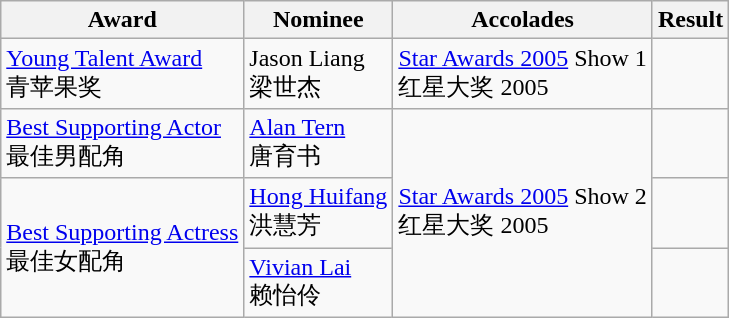<table class="wikitable">
<tr>
<th>Award</th>
<th>Nominee</th>
<th>Accolades</th>
<th>Result</th>
</tr>
<tr>
<td><a href='#'>Young Talent Award</a> <br> 青苹果奖</td>
<td>Jason Liang <br>梁世杰</td>
<td><a href='#'>Star Awards 2005</a> Show 1 <br> 红星大奖 2005</td>
<td></td>
</tr>
<tr>
<td><a href='#'>Best Supporting Actor</a> <br> 最佳男配角</td>
<td><a href='#'>Alan Tern</a> <br> 唐育书</td>
<td rowspan ="3"><a href='#'>Star Awards 2005</a> Show 2 <br> 红星大奖 2005</td>
<td></td>
</tr>
<tr>
<td rowspan="2"><a href='#'>Best Supporting Actress</a> <br> 最佳女配角</td>
<td><a href='#'>Hong Huifang</a> <br> 洪慧芳</td>
<td></td>
</tr>
<tr>
<td><a href='#'>Vivian Lai</a> <br> 赖怡伶</td>
<td></td>
</tr>
</table>
